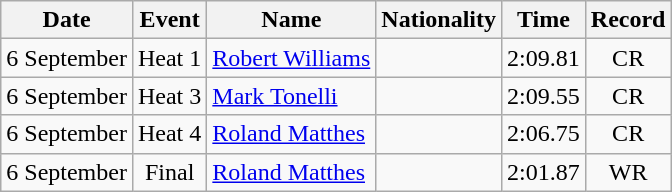<table class=wikitable style=text-align:center>
<tr>
<th>Date</th>
<th>Event</th>
<th>Name</th>
<th>Nationality</th>
<th>Time</th>
<th>Record</th>
</tr>
<tr>
<td>6 September</td>
<td>Heat 1</td>
<td align=left><a href='#'>Robert Williams</a></td>
<td align=left></td>
<td>2:09.81</td>
<td>CR</td>
</tr>
<tr>
<td>6 September</td>
<td>Heat 3</td>
<td align=left><a href='#'>Mark Tonelli</a></td>
<td align=left></td>
<td>2:09.55</td>
<td>CR</td>
</tr>
<tr>
<td>6 September</td>
<td>Heat 4</td>
<td align=left><a href='#'>Roland Matthes</a></td>
<td align=left></td>
<td>2:06.75</td>
<td>CR</td>
</tr>
<tr>
<td>6 September</td>
<td>Final</td>
<td align=left><a href='#'>Roland Matthes</a></td>
<td align=left></td>
<td>2:01.87</td>
<td>WR</td>
</tr>
</table>
